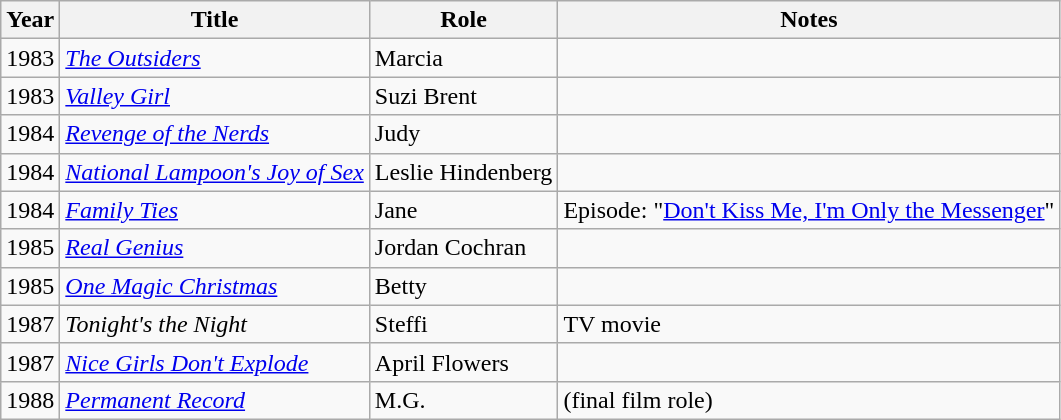<table class="wikitable sortable">
<tr>
<th>Year</th>
<th>Title</th>
<th>Role</th>
<th class="unsortable">Notes</th>
</tr>
<tr>
<td>1983</td>
<td data-sort-value="Outsiders, The"><em><a href='#'>The Outsiders</a></em></td>
<td>Marcia</td>
<td></td>
</tr>
<tr>
<td>1983</td>
<td><em><a href='#'>Valley Girl</a></em></td>
<td>Suzi Brent</td>
<td></td>
</tr>
<tr>
<td>1984</td>
<td><em><a href='#'>Revenge of the Nerds</a></em></td>
<td>Judy</td>
<td></td>
</tr>
<tr>
<td>1984</td>
<td><em><a href='#'>National Lampoon's Joy of Sex</a></em></td>
<td>Leslie Hindenberg</td>
<td></td>
</tr>
<tr>
<td>1984</td>
<td><em><a href='#'>Family Ties</a></em></td>
<td>Jane</td>
<td>Episode: "<a href='#'>Don't Kiss Me, I'm Only the Messenger</a>"</td>
</tr>
<tr>
<td>1985</td>
<td><em><a href='#'>Real Genius</a></em></td>
<td>Jordan Cochran</td>
<td></td>
</tr>
<tr>
<td>1985</td>
<td><em><a href='#'>One Magic Christmas</a></em></td>
<td>Betty</td>
<td></td>
</tr>
<tr>
<td>1987</td>
<td><em>Tonight's the Night</em></td>
<td>Steffi</td>
<td>TV movie</td>
</tr>
<tr>
<td>1987</td>
<td><em><a href='#'>Nice Girls Don't Explode</a></em></td>
<td>April Flowers</td>
<td></td>
</tr>
<tr>
<td>1988</td>
<td><em><a href='#'>Permanent Record</a></em></td>
<td>M.G.</td>
<td>(final film role)</td>
</tr>
</table>
